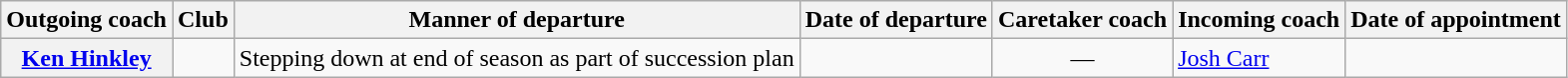<table class="wikitable plainrowheaders">
<tr>
<th>Outgoing coach</th>
<th>Club</th>
<th>Manner of departure</th>
<th>Date of departure</th>
<th>Caretaker coach</th>
<th>Incoming coach</th>
<th>Date of appointment</th>
</tr>
<tr>
<th scope=row><a href='#'>Ken Hinkley</a></th>
<td></td>
<td>Stepping down at end of season as part of succession plan</td>
<td></td>
<td align=center>—</td>
<td><a href='#'>Josh Carr</a></td>
<td></td>
</tr>
</table>
